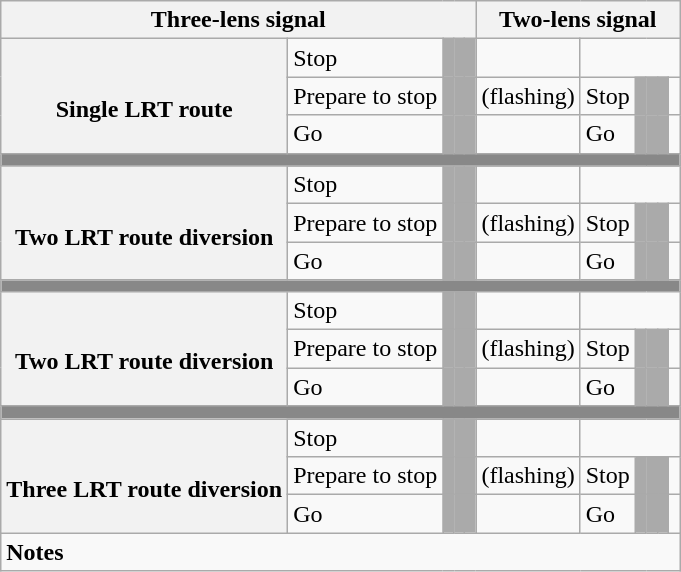<table class="wikitable">
<tr>
<th colspan=5>Three-lens signal</th>
<th colspan=6>Two-lens signal</th>
</tr>
<tr>
<th rowspan=3><br>Single LRT route</th>
<td>Stop</td>
<td style="background:#aaa;"></td>
<td style="background:#aaa;"></td>
<td style="background:#aaa;"></td>
<td></td>
<td colspan=5> </td>
</tr>
<tr>
<td>Prepare to stop</td>
<td style="background:#aaa;"></td>
<td style="background:#aaa;"></td>
<td style="background:#aaa;"></td>
<td>(flashing)</td>
<td>Stop</td>
<td style="background:#aaa;"></td>
<td style="background:#aaa;"></td>
<td style="background:#aaa;"></td>
<td></td>
</tr>
<tr>
<td>Go</td>
<td style="background:#aaa;"></td>
<td style="background:#aaa;"></td>
<td style="background:#aaa;"></td>
<td></td>
<td>Go</td>
<td style="background:#aaa;"></td>
<td style="background:#aaa;"></td>
<td style="background:#aaa;"></td>
<td></td>
</tr>
<tr>
<td style="font-size:25%;background:#888;" colspan=11> </td>
</tr>
<tr>
<th rowspan=3><br>Two LRT route diversion</th>
<td>Stop</td>
<td style="background:#aaa;"></td>
<td style="background:#aaa;"></td>
<td style="background:#aaa;"></td>
<td></td>
<td colspan=5> </td>
</tr>
<tr>
<td>Prepare to stop</td>
<td style="background:#aaa;"></td>
<td style="background:#aaa;"></td>
<td style="background:#aaa;"></td>
<td>(flashing)</td>
<td>Stop</td>
<td style="background:#aaa;"></td>
<td style="background:#aaa;"></td>
<td style="background:#aaa;"></td>
<td></td>
</tr>
<tr>
<td>Go</td>
<td style="background:#aaa;"></td>
<td style="background:#aaa;"></td>
<td style="background:#aaa;"></td>
<td></td>
<td>Go</td>
<td style="background:#aaa;"></td>
<td style="background:#aaa;"></td>
<td style="background:#aaa;"></td>
<td></td>
</tr>
<tr>
<td style="font-size:10%;background:#888;" colspan=11> </td>
</tr>
<tr>
<th rowspan=3><br>Two LRT route diversion</th>
<td>Stop</td>
<td style="background:#aaa;"></td>
<td style="background:#aaa;"></td>
<td style="background:#aaa;"></td>
<td></td>
<td colspan=5> </td>
</tr>
<tr>
<td>Prepare to stop</td>
<td style="background:#aaa;"></td>
<td style="background:#aaa;"></td>
<td style="background:#aaa;"></td>
<td>(flashing)</td>
<td>Stop</td>
<td style="background:#aaa;"></td>
<td style="background:#aaa;"></td>
<td style="background:#aaa;"></td>
<td></td>
</tr>
<tr>
<td>Go</td>
<td style="background:#aaa;"></td>
<td style="background:#aaa;"></td>
<td style="background:#aaa;"></td>
<td></td>
<td>Go</td>
<td style="background:#aaa;"></td>
<td style="background:#aaa;"></td>
<td style="background:#aaa;"></td>
<td></td>
</tr>
<tr>
<td style="font-size:25%;background:#888;" colspan=11> </td>
</tr>
<tr>
<th rowspan=3><br>Three LRT route diversion</th>
<td>Stop</td>
<td style="background:#aaa;"></td>
<td style="background:#aaa;"></td>
<td style="background:#aaa;"></td>
<td></td>
<td colspan=5> </td>
</tr>
<tr>
<td>Prepare to stop</td>
<td style="background:#aaa;"></td>
<td style="background:#aaa;"></td>
<td style="background:#aaa;"></td>
<td>(flashing)</td>
<td>Stop</td>
<td style="background:#aaa;"></td>
<td style="background:#aaa;"></td>
<td style="background:#aaa;"></td>
<td></td>
</tr>
<tr>
<td>Go</td>
<td style="background:#aaa;"></td>
<td style="background:#aaa;"></td>
<td style="background:#aaa;"></td>
<td></td>
<td>Go</td>
<td style="background:#aaa;"></td>
<td style="background:#aaa;"></td>
<td style="background:#aaa;"></td>
<td></td>
</tr>
<tr>
<td colspan=11 style="text-align:left;"><strong>Notes</strong><br></td>
</tr>
</table>
